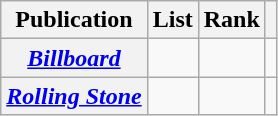<table class="wikitable sortable plainrowheaders">
<tr>
<th scope="col">Publication</th>
<th scope="col">List</th>
<th scope="col">Rank</th>
<th scope="col" class="unsortable"></th>
</tr>
<tr>
<th scope="row"><em><a href='#'>Billboard</a></em></th>
<td></td>
<td></td>
<td></td>
</tr>
<tr>
<th scope="row"><em><a href='#'>Rolling Stone</a></em></th>
<td></td>
<td></td>
<td {{center></td>
</tr>
</table>
